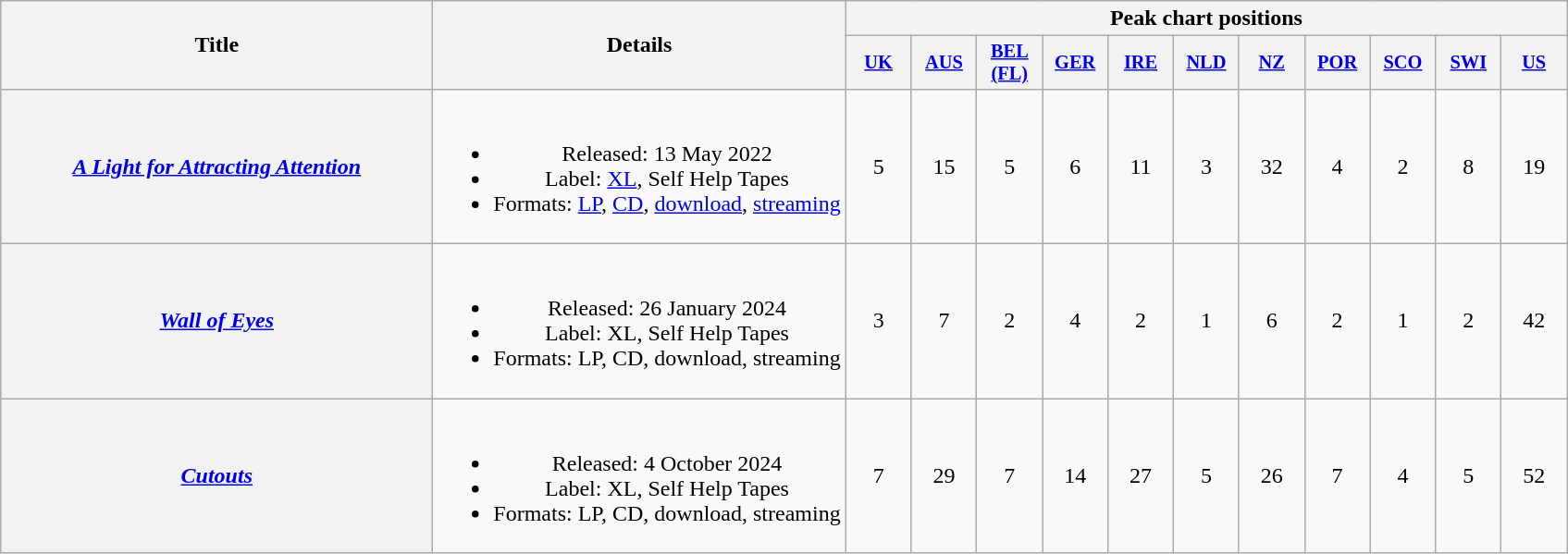<table class="wikitable plainrowheaders" style="text-align:center;" border="1">
<tr>
<th scope="col" rowspan="2" style="width:19em;">Title</th>
<th scope="col" rowspan="2">Details</th>
<th scope="col" colspan="11">Peak chart positions</th>
</tr>
<tr>
<th scope="col" style="width:3em;font-size:85%;"><a href='#'>UK</a><br></th>
<th scope="col" style="width:3em;font-size:85%;"><a href='#'>AUS</a><br></th>
<th scope="col" style="width:3em;font-size:85%;"><a href='#'>BEL<br>(FL)</a><br></th>
<th scope="col" style="width:3em;font-size:85%;"><a href='#'>GER</a><br></th>
<th scope="col" style="width:3em;font-size:85%;"><a href='#'>IRE</a><br></th>
<th scope="col" style="width:3em;font-size:85%;"><a href='#'>NLD</a><br></th>
<th scope="col" style="width:3em;font-size:85%;"><a href='#'>NZ</a><br></th>
<th scope="col" style="width:3em;font-size:85%;"><a href='#'>POR</a><br></th>
<th scope="col" style="width:3em;font-size:85%;"><a href='#'>SCO</a><br></th>
<th scope="col" style="width:3em;font-size:85%;"><a href='#'>SWI</a><br></th>
<th scope="col" style="width:3em;font-size:85%;"><a href='#'>US</a><br></th>
</tr>
<tr>
<th scope="row"><em><a href='#'>A Light for Attracting Attention</a></em></th>
<td><br><ul><li>Released: 13 May 2022</li><li>Label: <a href='#'>XL</a>, Self Help Tapes</li><li>Formats: <a href='#'>LP</a>, <a href='#'>CD</a>, <a href='#'>download</a>, <a href='#'>streaming</a></li></ul></td>
<td>5</td>
<td>15</td>
<td>5</td>
<td>6</td>
<td>11</td>
<td>3</td>
<td>32</td>
<td>4</td>
<td>2</td>
<td>8</td>
<td>19</td>
</tr>
<tr>
<th scope="row"><em><a href='#'>Wall of Eyes</a></em></th>
<td><br><ul><li>Released: 26 January 2024</li><li>Label: XL, Self Help Tapes</li><li>Formats: LP, CD, download, streaming</li></ul></td>
<td>3</td>
<td>7</td>
<td>2</td>
<td>4</td>
<td>2</td>
<td>1</td>
<td>6</td>
<td>2</td>
<td>1</td>
<td>2</td>
<td>42</td>
</tr>
<tr>
<th scope="row"><em><a href='#'>Cutouts</a></em></th>
<td><br><ul><li>Released: 4 October 2024</li><li>Label: XL, Self Help Tapes</li><li>Formats: LP, CD, download, streaming</li></ul></td>
<td>7</td>
<td>29</td>
<td>7</td>
<td>14</td>
<td>27</td>
<td>5</td>
<td>26</td>
<td>7</td>
<td>4</td>
<td>5</td>
<td>52</td>
</tr>
</table>
